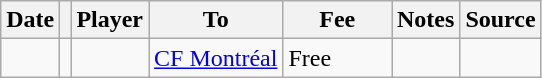<table class="wikitable plainrowheaders sortable">
<tr>
<th scope="col">Date</th>
<th></th>
<th scope="col">Player</th>
<th>To</th>
<th style="width: 65px;">Fee</th>
<th>Notes</th>
<th scope="col">Source</th>
</tr>
<tr>
<td></td>
<td align="center"></td>
<td></td>
<td> <a href='#'>CF Montréal</a></td>
<td>Free</td>
<td></td>
<td></td>
</tr>
</table>
